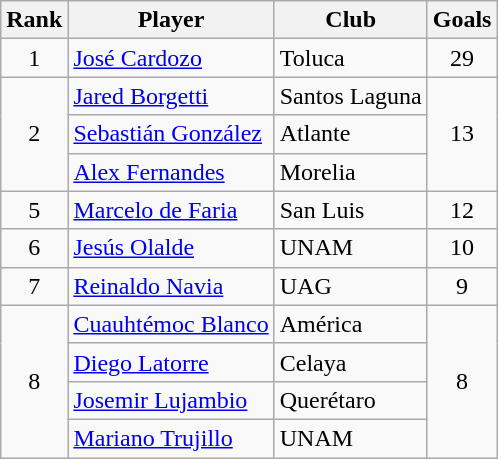<table class="wikitable">
<tr>
<th>Rank</th>
<th>Player</th>
<th>Club</th>
<th>Goals</th>
</tr>
<tr>
<td align=center rowspan=1>1</td>
<td> <a href='#'>José Cardozo</a></td>
<td>Toluca</td>
<td align=center rowspan=1>29</td>
</tr>
<tr>
<td align=center rowspan=3>2</td>
<td> <a href='#'>Jared Borgetti</a></td>
<td>Santos Laguna</td>
<td align=center rowspan=3>13</td>
</tr>
<tr>
<td> <a href='#'>Sebastián González</a></td>
<td>Atlante</td>
</tr>
<tr>
<td> <a href='#'>Alex Fernandes</a></td>
<td>Morelia</td>
</tr>
<tr>
<td align=center rowspan=1>5</td>
<td> <a href='#'>Marcelo de Faria</a></td>
<td>San Luis</td>
<td align=center rowspan=1>12</td>
</tr>
<tr>
<td align=center rowspan=1>6</td>
<td> <a href='#'>Jesús Olalde</a></td>
<td>UNAM</td>
<td align=center rowspan=1>10</td>
</tr>
<tr>
<td align=center rowspan=1>7</td>
<td> <a href='#'>Reinaldo Navia</a></td>
<td>UAG</td>
<td align=center rowspan=1>9</td>
</tr>
<tr>
<td align=center rowspan=4>8</td>
<td> <a href='#'>Cuauhtémoc Blanco</a></td>
<td>América</td>
<td align=center rowspan=4>8</td>
</tr>
<tr>
<td> <a href='#'>Diego Latorre</a></td>
<td>Celaya</td>
</tr>
<tr>
<td> <a href='#'>Josemir Lujambio</a></td>
<td>Querétaro</td>
</tr>
<tr>
<td> <a href='#'>Mariano Trujillo</a></td>
<td>UNAM</td>
</tr>
</table>
